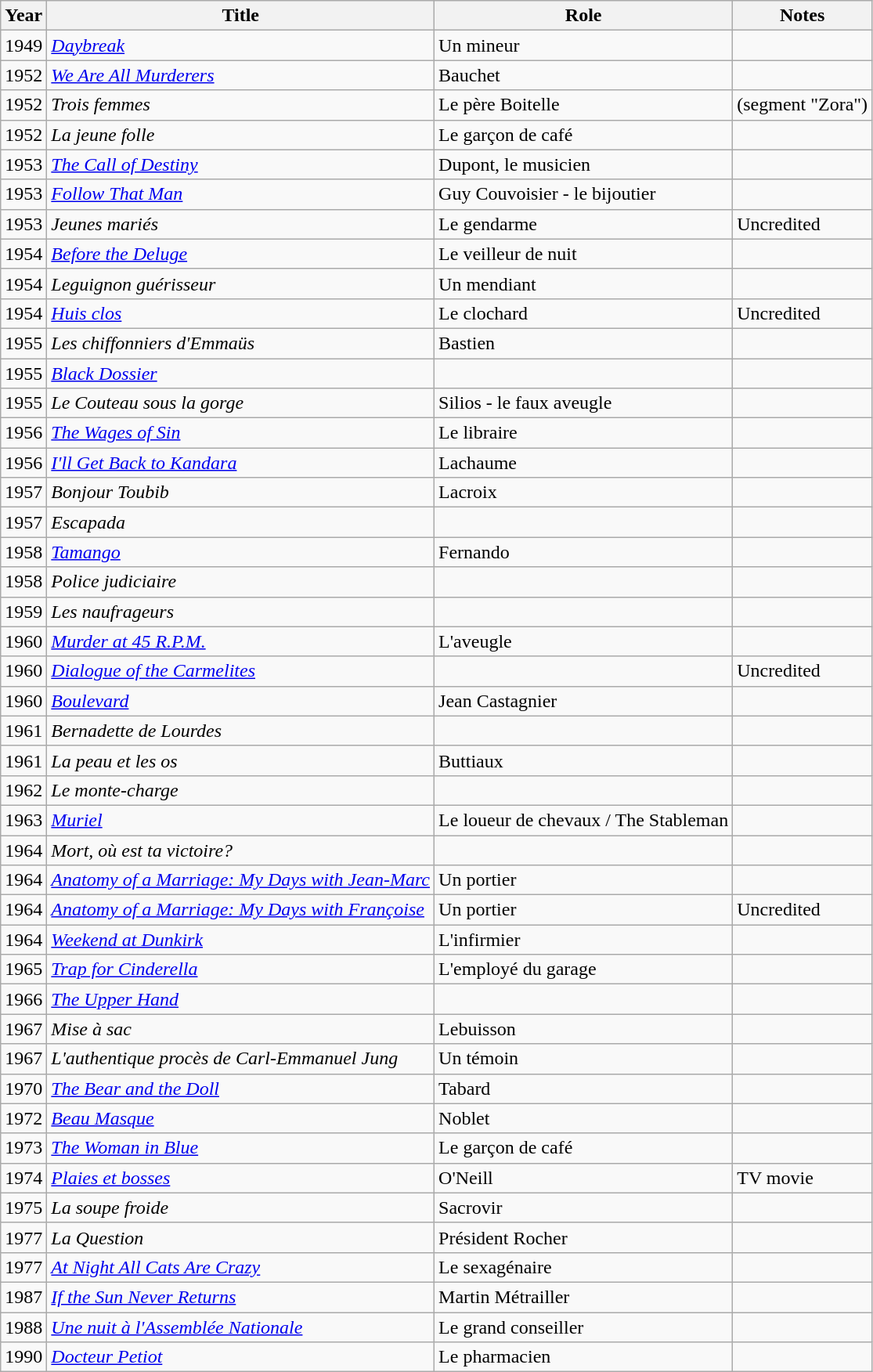<table class="wikitable sortable">
<tr>
<th>Year</th>
<th>Title</th>
<th>Role</th>
<th class="unsortable">Notes</th>
</tr>
<tr>
<td>1949</td>
<td><em><a href='#'>Daybreak</a></em></td>
<td>Un mineur</td>
<td></td>
</tr>
<tr>
<td>1952</td>
<td><em><a href='#'>We Are All Murderers</a></em></td>
<td>Bauchet</td>
<td></td>
</tr>
<tr>
<td>1952</td>
<td><em>Trois femmes</em></td>
<td>Le père Boitelle</td>
<td>(segment "Zora")</td>
</tr>
<tr>
<td>1952</td>
<td><em>La jeune folle</em></td>
<td>Le garçon de café</td>
<td></td>
</tr>
<tr>
<td>1953</td>
<td><em><a href='#'>The Call of Destiny</a></em></td>
<td>Dupont, le musicien</td>
<td></td>
</tr>
<tr>
<td>1953</td>
<td><em><a href='#'>Follow That Man</a></em></td>
<td>Guy Couvoisier - le bijoutier</td>
<td></td>
</tr>
<tr>
<td>1953</td>
<td><em>Jeunes mariés</em></td>
<td>Le gendarme</td>
<td>Uncredited</td>
</tr>
<tr>
<td>1954</td>
<td><em><a href='#'>Before the Deluge</a></em></td>
<td>Le veilleur de nuit</td>
<td></td>
</tr>
<tr>
<td>1954</td>
<td><em>Leguignon guérisseur</em></td>
<td>Un mendiant</td>
<td></td>
</tr>
<tr>
<td>1954</td>
<td><em><a href='#'>Huis clos</a></em></td>
<td>Le clochard</td>
<td>Uncredited</td>
</tr>
<tr>
<td>1955</td>
<td><em>Les chiffonniers d'Emmaüs</em></td>
<td>Bastien</td>
<td></td>
</tr>
<tr>
<td>1955</td>
<td><em><a href='#'>Black Dossier</a></em></td>
<td></td>
<td></td>
</tr>
<tr>
<td>1955</td>
<td><em>Le Couteau sous la gorge</em></td>
<td>Silios - le faux aveugle</td>
<td></td>
</tr>
<tr>
<td>1956</td>
<td><em><a href='#'>The Wages of Sin</a></em></td>
<td>Le libraire</td>
<td></td>
</tr>
<tr>
<td>1956</td>
<td><em><a href='#'>I'll Get Back to Kandara</a></em></td>
<td>Lachaume</td>
<td></td>
</tr>
<tr>
<td>1957</td>
<td><em>Bonjour Toubib</em></td>
<td>Lacroix</td>
<td></td>
</tr>
<tr>
<td>1957</td>
<td><em>Escapada</em></td>
<td></td>
<td></td>
</tr>
<tr>
<td>1958</td>
<td><em><a href='#'>Tamango</a></em></td>
<td>Fernando</td>
<td></td>
</tr>
<tr>
<td>1958</td>
<td><em>Police judiciaire</em></td>
<td></td>
<td></td>
</tr>
<tr>
<td>1959</td>
<td><em>Les naufrageurs</em></td>
<td></td>
<td></td>
</tr>
<tr>
<td>1960</td>
<td><em><a href='#'>Murder at 45 R.P.M.</a></em></td>
<td>L'aveugle</td>
<td></td>
</tr>
<tr>
<td>1960</td>
<td><em><a href='#'>Dialogue of the Carmelites</a></em></td>
<td></td>
<td>Uncredited</td>
</tr>
<tr>
<td>1960</td>
<td><em><a href='#'>Boulevard</a></em></td>
<td>Jean Castagnier</td>
<td></td>
</tr>
<tr>
<td>1961</td>
<td><em>Bernadette de Lourdes</em></td>
<td></td>
<td></td>
</tr>
<tr>
<td>1961</td>
<td><em>La peau et les os</em></td>
<td>Buttiaux</td>
<td></td>
</tr>
<tr>
<td>1962</td>
<td><em>Le monte-charge</em></td>
<td></td>
<td></td>
</tr>
<tr>
<td>1963</td>
<td><em><a href='#'>Muriel</a></em></td>
<td>Le loueur de chevaux / The Stableman</td>
<td></td>
</tr>
<tr>
<td>1964</td>
<td><em>Mort, où est ta victoire?</em></td>
<td></td>
<td></td>
</tr>
<tr>
<td>1964</td>
<td><em><a href='#'>Anatomy of a Marriage: My Days with Jean-Marc</a></em></td>
<td>Un portier</td>
<td></td>
</tr>
<tr>
<td>1964</td>
<td><em><a href='#'>Anatomy of a Marriage: My Days with Françoise</a></em></td>
<td>Un portier</td>
<td>Uncredited</td>
</tr>
<tr>
<td>1964</td>
<td><em><a href='#'>Weekend at Dunkirk</a></em></td>
<td>L'infirmier</td>
<td></td>
</tr>
<tr>
<td>1965</td>
<td><em><a href='#'>Trap for Cinderella</a></em></td>
<td>L'employé du garage</td>
<td></td>
</tr>
<tr>
<td>1966</td>
<td><em><a href='#'>The Upper Hand</a></em></td>
<td></td>
<td></td>
</tr>
<tr>
<td>1967</td>
<td><em>Mise à sac</em></td>
<td>Lebuisson</td>
<td></td>
</tr>
<tr>
<td>1967</td>
<td><em>L'authentique procès de Carl-Emmanuel Jung</em></td>
<td>Un témoin</td>
<td></td>
</tr>
<tr>
<td>1970</td>
<td><em><a href='#'>The Bear and the Doll</a></em></td>
<td>Tabard</td>
<td></td>
</tr>
<tr>
<td>1972</td>
<td><em><a href='#'>Beau Masque</a></em></td>
<td>Noblet</td>
<td></td>
</tr>
<tr>
<td>1973</td>
<td><em><a href='#'>The Woman in Blue</a></em></td>
<td>Le garçon de café</td>
<td></td>
</tr>
<tr>
<td>1974</td>
<td><em><a href='#'>Plaies et bosses</a></em></td>
<td>O'Neill</td>
<td>TV movie</td>
</tr>
<tr>
<td>1975</td>
<td><em>La soupe froide</em></td>
<td>Sacrovir</td>
<td></td>
</tr>
<tr>
<td>1977</td>
<td><em>La Question</em></td>
<td>Président Rocher</td>
<td></td>
</tr>
<tr>
<td>1977</td>
<td><em><a href='#'>At Night All Cats Are Crazy</a></em></td>
<td>Le sexagénaire</td>
<td></td>
</tr>
<tr>
<td>1987</td>
<td><em><a href='#'>If the Sun Never Returns</a></em></td>
<td>Martin Métrailler</td>
<td></td>
</tr>
<tr>
<td>1988</td>
<td><em><a href='#'>Une nuit à l'Assemblée Nationale</a></em></td>
<td>Le grand conseiller</td>
<td></td>
</tr>
<tr>
<td>1990</td>
<td><em><a href='#'>Docteur Petiot</a></em></td>
<td>Le pharmacien</td>
<td></td>
</tr>
</table>
